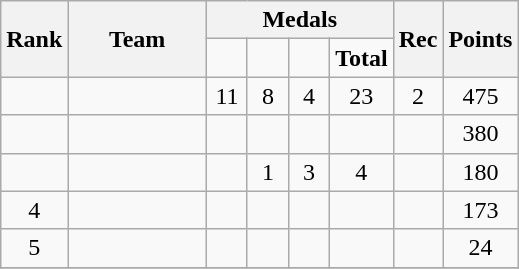<table class="wikitable">
<tr>
<th rowspan=2>Rank</th>
<th style="width:85px;" rowspan="2">Team</th>
<th colspan=4>Medals</th>
<th rowspan=2>Rec</th>
<th rowspan=2>Points</th>
</tr>
<tr>
<td style="width:20px; text-align:center;"></td>
<td style="width:20px; text-align:center;"></td>
<td style="width:20px; text-align:center;"></td>
<td><strong>Total</strong></td>
</tr>
<tr>
<td align=center></td>
<td></td>
<td align=center>11</td>
<td align=center>8</td>
<td align=center>4</td>
<td align=center>23</td>
<td align=center>2</td>
<td align=center>475</td>
</tr>
<tr>
<td align=center></td>
<td></td>
<td align=center></td>
<td align=center></td>
<td align=center></td>
<td align=center></td>
<td align=center></td>
<td align=center>380</td>
</tr>
<tr>
<td align=center></td>
<td></td>
<td align=center></td>
<td align=center>1</td>
<td align=center>3</td>
<td align=center>4</td>
<td align=center></td>
<td align=center>180</td>
</tr>
<tr>
<td align=center>4</td>
<td><strong></strong></td>
<td align=center></td>
<td align=center></td>
<td align=center></td>
<td align=center></td>
<td align=center></td>
<td align=center>173</td>
</tr>
<tr>
<td align=center>5</td>
<td></td>
<td align=center></td>
<td align=center></td>
<td align=center></td>
<td align=center></td>
<td align=center></td>
<td align=center>24</td>
</tr>
<tr>
</tr>
</table>
